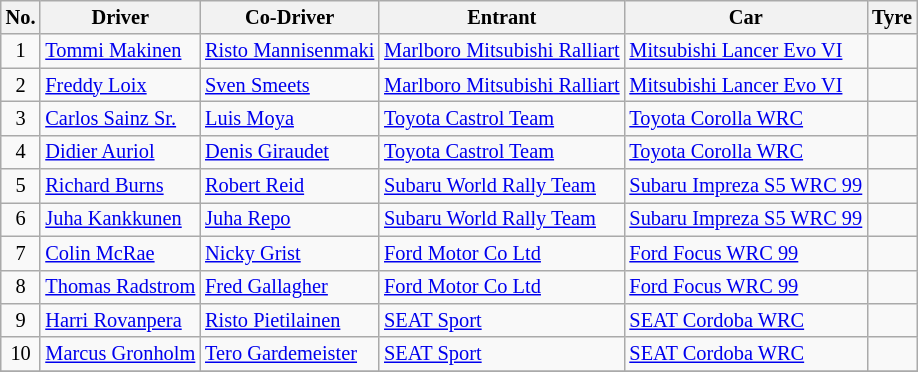<table class="wikitable" style="font-size: 85%;">
<tr>
<th>No.</th>
<th>Driver</th>
<th>Co-Driver</th>
<th>Entrant</th>
<th>Car</th>
<th>Tyre</th>
</tr>
<tr>
<td align="center">1</td>
<td> <a href='#'>Tommi Makinen</a></td>
<td> <a href='#'>Risto Mannisenmaki</a></td>
<td> <a href='#'>Marlboro Mitsubishi Ralliart</a></td>
<td><a href='#'>Mitsubishi Lancer Evo VI</a></td>
<td align="center"></td>
</tr>
<tr>
<td align="center">2</td>
<td> <a href='#'>Freddy Loix</a></td>
<td> <a href='#'>Sven Smeets</a></td>
<td> <a href='#'>Marlboro Mitsubishi Ralliart</a></td>
<td><a href='#'>Mitsubishi Lancer Evo VI</a></td>
<td align="center"></td>
</tr>
<tr>
<td align="center">3</td>
<td> <a href='#'>Carlos Sainz Sr.</a></td>
<td> <a href='#'>Luis Moya</a></td>
<td> <a href='#'>Toyota Castrol Team</a></td>
<td><a href='#'>Toyota Corolla WRC</a></td>
<td align="center"></td>
</tr>
<tr>
<td align="center">4</td>
<td> <a href='#'>Didier Auriol</a></td>
<td> <a href='#'>Denis Giraudet</a></td>
<td> <a href='#'>Toyota Castrol Team</a></td>
<td><a href='#'>Toyota Corolla WRC</a></td>
<td align="center"></td>
</tr>
<tr>
<td align="center">5</td>
<td> <a href='#'>Richard Burns</a></td>
<td> <a href='#'>Robert Reid</a></td>
<td> <a href='#'>Subaru World Rally Team</a></td>
<td><a href='#'>Subaru Impreza S5 WRC 99</a></td>
<td align="center"></td>
</tr>
<tr>
<td align="center">6</td>
<td> <a href='#'>Juha Kankkunen</a></td>
<td> <a href='#'>Juha Repo</a></td>
<td> <a href='#'>Subaru World Rally Team</a></td>
<td><a href='#'>Subaru Impreza S5 WRC 99</a></td>
<td align="center"></td>
</tr>
<tr>
<td align="center">7</td>
<td> <a href='#'>Colin McRae</a></td>
<td> <a href='#'>Nicky Grist</a></td>
<td> <a href='#'>Ford Motor Co Ltd</a></td>
<td><a href='#'>Ford Focus WRC 99</a></td>
<td align="center"></td>
</tr>
<tr>
<td align="center">8</td>
<td> <a href='#'>Thomas Radstrom</a></td>
<td> <a href='#'>Fred Gallagher</a></td>
<td> <a href='#'>Ford Motor Co Ltd</a></td>
<td><a href='#'>Ford Focus WRC 99</a></td>
<td align="center"></td>
</tr>
<tr>
<td align="center">9</td>
<td> <a href='#'>Harri Rovanpera</a></td>
<td> <a href='#'>Risto Pietilainen</a></td>
<td> <a href='#'>SEAT Sport</a></td>
<td><a href='#'>SEAT Cordoba WRC</a></td>
<td align="center"></td>
</tr>
<tr>
<td align="center">10</td>
<td> <a href='#'>Marcus Gronholm</a></td>
<td> <a href='#'>Tero Gardemeister</a></td>
<td> <a href='#'>SEAT Sport</a></td>
<td><a href='#'>SEAT Cordoba WRC</a></td>
<td align="center"></td>
</tr>
<tr>
</tr>
</table>
